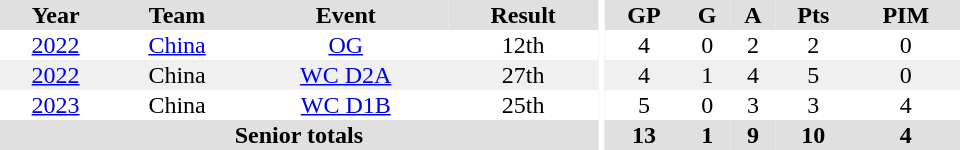<table border="0" cellpadding="1" cellspacing="0" ID="Table3" style="text-align:center; width:40em">
<tr ALIGN="center" bgcolor="#e0e0e0">
<th>Year</th>
<th>Team</th>
<th>Event</th>
<th>Result</th>
<th rowspan="99" bgcolor="#ffffff"></th>
<th>GP</th>
<th>G</th>
<th>A</th>
<th>Pts</th>
<th>PIM</th>
</tr>
<tr>
<td><a href='#'>2022</a></td>
<td><a href='#'>China</a></td>
<td><a href='#'>OG</a></td>
<td>12th</td>
<td>4</td>
<td>0</td>
<td>2</td>
<td>2</td>
<td>0</td>
</tr>
<tr bgcolor="#f0f0f0">
<td><a href='#'>2022</a></td>
<td>China</td>
<td><a href='#'>WC D2A</a></td>
<td>27th</td>
<td>4</td>
<td>1</td>
<td>4</td>
<td>5</td>
<td>0</td>
</tr>
<tr>
<td><a href='#'>2023</a></td>
<td>China</td>
<td><a href='#'>WC D1B</a></td>
<td>25th</td>
<td>5</td>
<td>0</td>
<td>3</td>
<td>3</td>
<td>4</td>
</tr>
<tr bgcolor="#e0e0e0">
<th colspan="4">Senior totals</th>
<th>13</th>
<th>1</th>
<th>9</th>
<th>10</th>
<th>4</th>
</tr>
</table>
